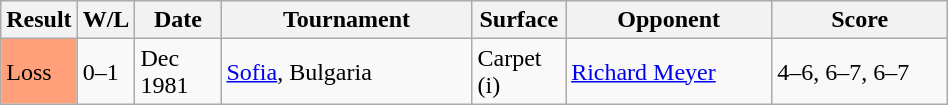<table class="sortable wikitable">
<tr>
<th>Result</th>
<th style="width:30px" class="unsortable">W/L</th>
<th style="width:50px">Date</th>
<th style="width:160px">Tournament</th>
<th style="width:55px">Surface</th>
<th style="width:130px">Opponent</th>
<th style="width:110px" class="unsortable">Score</th>
</tr>
<tr>
<td style="background:#ffa07a;">Loss</td>
<td>0–1</td>
<td>Dec 1981</td>
<td><a href='#'>Sofia</a>, Bulgaria</td>
<td>Carpet (i)</td>
<td> <a href='#'>Richard Meyer</a></td>
<td>4–6, 6–7, 6–7</td>
</tr>
</table>
